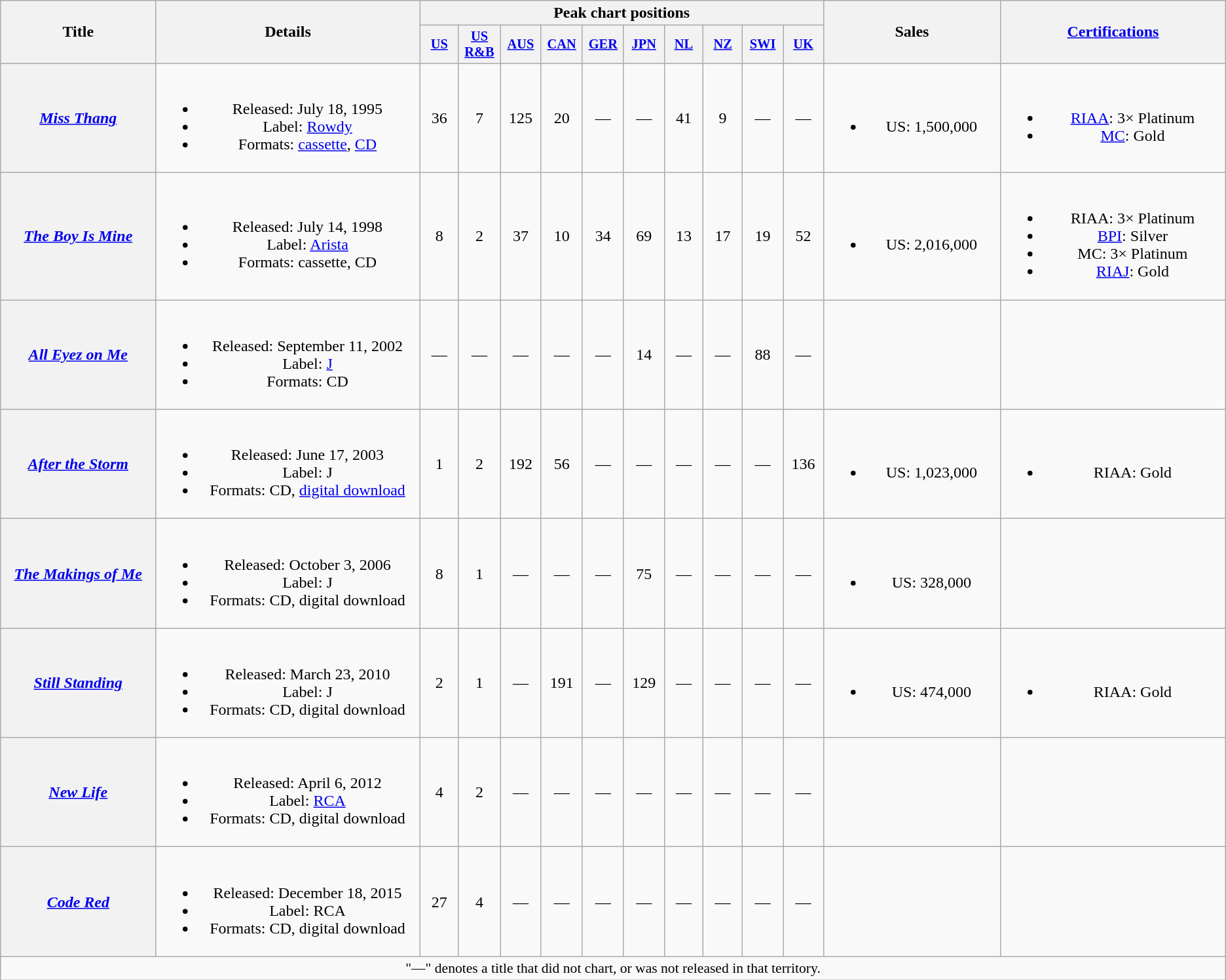<table class="wikitable plainrowheaders" style="text-align:center;">
<tr>
<th scope="col" rowspan="2" style="width:11em;">Title</th>
<th scope="col" rowspan="2" style="width:19em;">Details</th>
<th scope="col" colspan="10">Peak chart positions</th>
<th scope="col" rowspan="2" style="width:12em;">Sales</th>
<th scope="col" rowspan="2" style="width:16em;"><a href='#'>Certifications</a></th>
</tr>
<tr>
<th scope="col" style="width:2.75em;font-size:85%;"><a href='#'>US</a><br></th>
<th scope="col" style="width:2.75em;font-size:85%;"><a href='#'>US R&B</a> <br></th>
<th scope="col" style="width:2.75em;font-size:85%;"><a href='#'>AUS</a><br></th>
<th scope="col" style="width:2.75em;font-size:85%;"><a href='#'>CAN</a><br></th>
<th scope="col" style="width:2.75em;font-size:85%;"><a href='#'>GER</a><br></th>
<th scope="col" style="width:2.75em;font-size:85%;"><a href='#'>JPN</a><br></th>
<th scope="col" style="width:2.75em;font-size:85%;"><a href='#'>NL</a><br></th>
<th scope="col" style="width:2.75em;font-size:85%;"><a href='#'>NZ</a><br></th>
<th scope="col" style="width:2.75em;font-size:85%;"><a href='#'>SWI</a><br></th>
<th scope="col" style="width:2.75em;font-size:85%;"><a href='#'>UK</a><br></th>
</tr>
<tr>
<th scope="row"><em><a href='#'>Miss Thang</a></em></th>
<td><br><ul><li>Released: July 18, 1995</li><li>Label: <a href='#'>Rowdy</a></li><li>Formats: <a href='#'>cassette</a>, <a href='#'>CD</a></li></ul></td>
<td>36</td>
<td>7</td>
<td>125</td>
<td>20</td>
<td>—</td>
<td>—</td>
<td>41</td>
<td>9</td>
<td>—</td>
<td>—</td>
<td><br><ul><li>US: 1,500,000</li></ul></td>
<td><br><ul><li><a href='#'>RIAA</a>: 3× Platinum</li><li><a href='#'>MC</a>: Gold</li></ul></td>
</tr>
<tr>
<th scope="row"><em><a href='#'>The Boy Is Mine</a></em></th>
<td><br><ul><li>Released: July 14, 1998</li><li>Label: <a href='#'>Arista</a></li><li>Formats: cassette, CD</li></ul></td>
<td>8</td>
<td>2</td>
<td>37</td>
<td>10</td>
<td>34</td>
<td>69</td>
<td>13</td>
<td>17</td>
<td>19</td>
<td>52</td>
<td><br><ul><li>US: 2,016,000</li></ul></td>
<td><br><ul><li>RIAA: 3× Platinum</li><li><a href='#'>BPI</a>: Silver</li><li>MC: 3× Platinum</li><li><a href='#'>RIAJ</a>: Gold</li></ul></td>
</tr>
<tr>
<th scope="row"><em><a href='#'>All Eyez on Me</a></em></th>
<td><br><ul><li>Released: September 11, 2002</li><li>Label: <a href='#'>J</a></li><li>Formats: CD</li></ul></td>
<td>—</td>
<td>—</td>
<td>—</td>
<td>—</td>
<td>—</td>
<td>14</td>
<td>—</td>
<td>—</td>
<td>88</td>
<td>—</td>
<td></td>
<td></td>
</tr>
<tr>
<th scope="row"><em><a href='#'>After the Storm</a></em></th>
<td><br><ul><li>Released: June 17, 2003</li><li>Label: J</li><li>Formats: CD, <a href='#'>digital download</a></li></ul></td>
<td>1</td>
<td>2</td>
<td>192</td>
<td>56</td>
<td>—</td>
<td>—</td>
<td>—</td>
<td>—</td>
<td>—</td>
<td>136</td>
<td><br><ul><li>US: 1,023,000</li></ul></td>
<td><br><ul><li>RIAA: Gold</li></ul></td>
</tr>
<tr>
<th scope="row"><em><a href='#'>The Makings of Me</a></em></th>
<td><br><ul><li>Released: October 3, 2006</li><li>Label: J</li><li>Formats: CD, digital download</li></ul></td>
<td>8</td>
<td>1</td>
<td>—</td>
<td>—</td>
<td>—</td>
<td>75</td>
<td>—</td>
<td>—</td>
<td>—</td>
<td>—</td>
<td><br><ul><li>US: 328,000</li></ul></td>
<td></td>
</tr>
<tr>
<th scope="row"><em><a href='#'>Still Standing</a></em></th>
<td><br><ul><li>Released: March 23, 2010</li><li>Label: J</li><li>Formats: CD, digital download</li></ul></td>
<td>2</td>
<td>1</td>
<td>—</td>
<td>191</td>
<td>—</td>
<td>129</td>
<td>—</td>
<td>—</td>
<td>—</td>
<td>—</td>
<td><br><ul><li>US: 474,000</li></ul></td>
<td><br><ul><li>RIAA: Gold</li></ul></td>
</tr>
<tr>
<th scope="row"><em><a href='#'>New Life</a></em></th>
<td><br><ul><li>Released: April 6, 2012</li><li>Label: <a href='#'>RCA</a></li><li>Formats: CD, digital download</li></ul></td>
<td>4</td>
<td>2</td>
<td>—</td>
<td>—</td>
<td>—</td>
<td>—</td>
<td>—</td>
<td>—</td>
<td>—</td>
<td>—</td>
<td></td>
<td></td>
</tr>
<tr>
<th scope="row"><em><a href='#'>Code Red</a></em></th>
<td><br><ul><li>Released: December 18, 2015</li><li>Label: RCA</li><li>Formats: CD, digital download</li></ul></td>
<td>27</td>
<td>4</td>
<td>—</td>
<td>—</td>
<td>—</td>
<td>—</td>
<td>—</td>
<td>—</td>
<td>—</td>
<td>—</td>
<td></td>
<td></td>
</tr>
<tr>
<td colspan="14" style="font-size:90%">"—" denotes a title that did not chart, or was not released in that territory.</td>
</tr>
</table>
